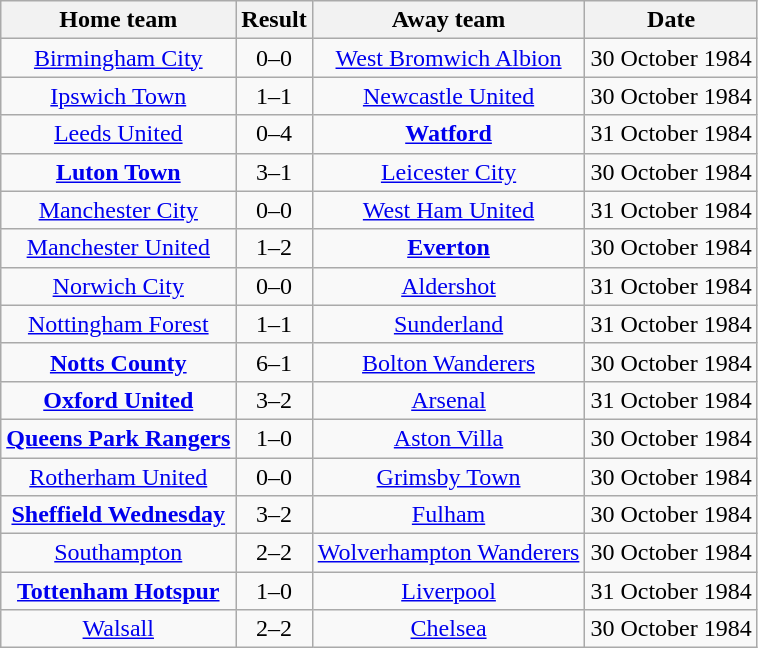<table class="wikitable" style="text-align: center">
<tr>
<th>Home team</th>
<th>Result</th>
<th>Away team</th>
<th>Date</th>
</tr>
<tr>
<td><a href='#'>Birmingham City</a></td>
<td>0–0</td>
<td><a href='#'>West Bromwich Albion</a></td>
<td>30 October 1984</td>
</tr>
<tr>
<td><a href='#'>Ipswich Town</a></td>
<td>1–1</td>
<td><a href='#'>Newcastle United</a></td>
<td>30 October 1984</td>
</tr>
<tr>
<td><a href='#'>Leeds United</a></td>
<td>0–4</td>
<td><strong><a href='#'>Watford</a></strong></td>
<td>31 October 1984</td>
</tr>
<tr>
<td><strong><a href='#'>Luton Town</a></strong></td>
<td>3–1</td>
<td><a href='#'>Leicester City</a></td>
<td>30 October 1984</td>
</tr>
<tr>
<td><a href='#'>Manchester City</a></td>
<td>0–0</td>
<td><a href='#'>West Ham United</a></td>
<td>31 October 1984</td>
</tr>
<tr>
<td><a href='#'>Manchester United</a></td>
<td>1–2</td>
<td><strong><a href='#'>Everton</a></strong></td>
<td>30 October 1984</td>
</tr>
<tr>
<td><a href='#'>Norwich City</a></td>
<td>0–0</td>
<td><a href='#'>Aldershot</a></td>
<td>31 October 1984</td>
</tr>
<tr>
<td><a href='#'>Nottingham Forest</a></td>
<td>1–1</td>
<td><a href='#'>Sunderland</a></td>
<td>31 October 1984</td>
</tr>
<tr>
<td><strong><a href='#'>Notts County</a></strong></td>
<td>6–1</td>
<td><a href='#'>Bolton Wanderers</a></td>
<td>30 October 1984</td>
</tr>
<tr>
<td><strong><a href='#'>Oxford United</a></strong></td>
<td>3–2</td>
<td><a href='#'>Arsenal</a></td>
<td>31 October 1984</td>
</tr>
<tr>
<td><strong><a href='#'>Queens Park Rangers</a></strong></td>
<td>1–0</td>
<td><a href='#'>Aston Villa</a></td>
<td>30 October 1984</td>
</tr>
<tr>
<td><a href='#'>Rotherham United</a></td>
<td>0–0</td>
<td><a href='#'>Grimsby Town</a></td>
<td>30 October 1984</td>
</tr>
<tr>
<td><strong><a href='#'>Sheffield Wednesday</a></strong></td>
<td>3–2</td>
<td><a href='#'>Fulham</a></td>
<td>30 October 1984</td>
</tr>
<tr>
<td><a href='#'>Southampton</a></td>
<td>2–2</td>
<td><a href='#'>Wolverhampton Wanderers</a></td>
<td>30 October 1984</td>
</tr>
<tr>
<td><strong><a href='#'>Tottenham Hotspur</a></strong></td>
<td>1–0</td>
<td><a href='#'>Liverpool</a></td>
<td>31 October 1984</td>
</tr>
<tr>
<td><a href='#'>Walsall</a></td>
<td>2–2</td>
<td><a href='#'>Chelsea</a></td>
<td>30 October 1984</td>
</tr>
</table>
